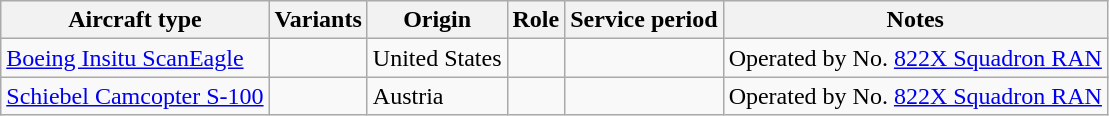<table class="wikitable sortable">
<tr>
<th>Aircraft type</th>
<th>Variants</th>
<th>Origin</th>
<th>Role</th>
<th>Service period</th>
<th>Notes</th>
</tr>
<tr>
<td><a href='#'>Boeing Insitu ScanEagle</a></td>
<td></td>
<td>United States</td>
<td></td>
<td></td>
<td>Operated by No. <a href='#'>822X Squadron RAN</a></td>
</tr>
<tr>
<td><a href='#'>Schiebel Camcopter S-100</a></td>
<td></td>
<td>Austria</td>
<td></td>
<td></td>
<td>Operated by No. <a href='#'>822X Squadron RAN</a></td>
</tr>
</table>
